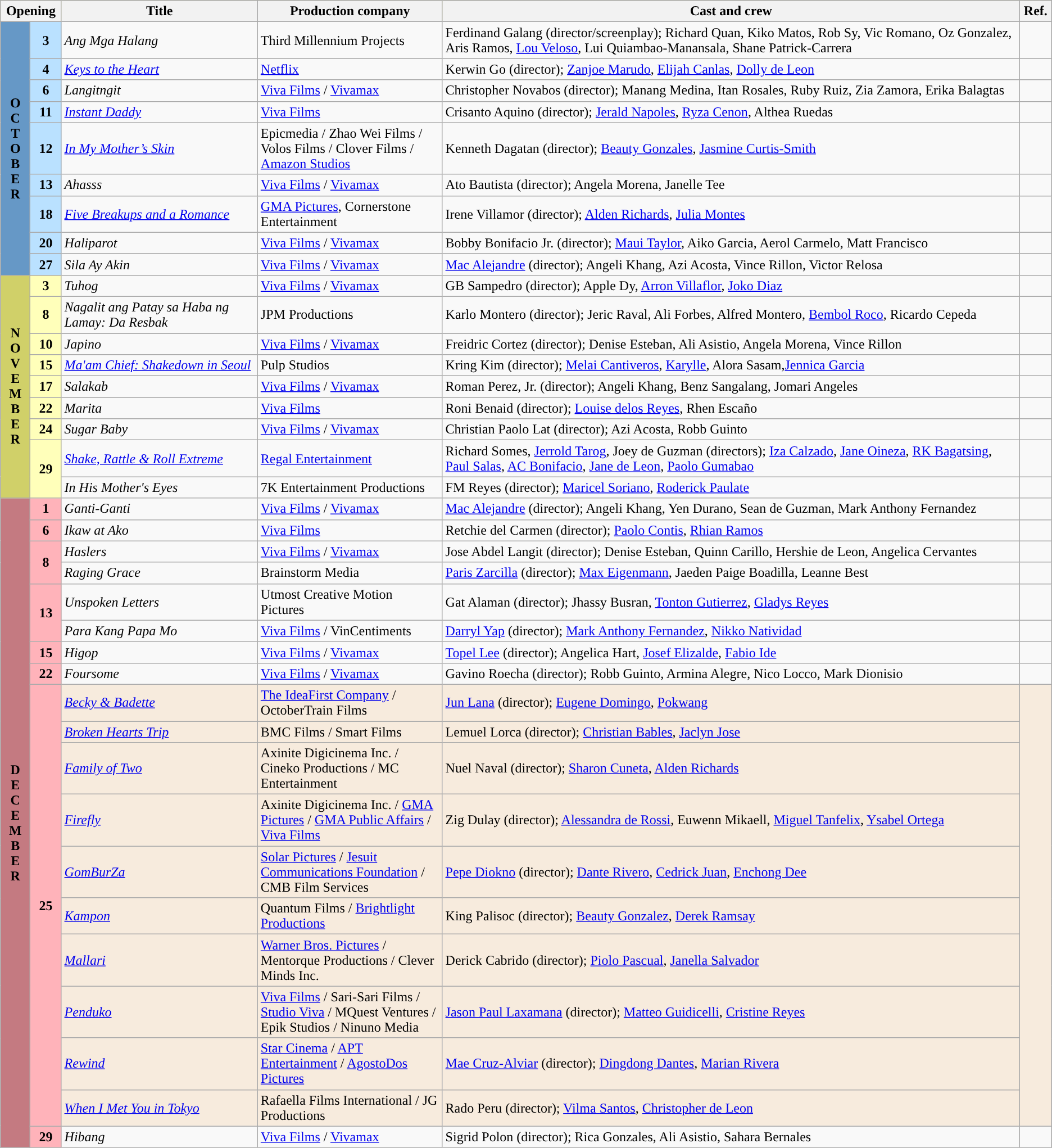<table class="wikitable sortable">
<tr style="background:#ffffba; text-align:center;">
<th colspan="2" style="width:05%">Opening</th>
<th style="width:17%">Title</th>
<th style="width:16%">Production company</th>
<th style="width:50%">Cast and crew</th>
<th style="width:02%">Ref.</th>
</tr>
<tr>
<th rowspan="9" style="text-align:center; background:#6698c6">O<br>C<br>T<br>O<br>B<br>E<br>R</th>
<td style="text-align:center; background:#bae1ff"><strong>3</strong></td>
<td><em>Ang Mga Halang</em></td>
<td>Third Millennium Projects</td>
<td>Ferdinand Galang (director/screenplay); Richard Quan, Kiko Matos, Rob Sy, Vic Romano, Oz Gonzalez, Aris Ramos, <a href='#'>Lou Veloso</a>, Lui Quiambao-Manansala, Shane Patrick-Carrera</td>
<td></td>
</tr>
<tr>
<td style="text-align:center; background:#bae1ff"><strong>4</strong></td>
<td><em><a href='#'>Keys to the Heart</a></em></td>
<td><a href='#'>Netflix</a></td>
<td>Kerwin Go (director); <a href='#'>Zanjoe Marudo</a>, <a href='#'>Elijah Canlas</a>, <a href='#'>Dolly de Leon</a></td>
<td></td>
</tr>
<tr>
<td style="text-align:center; background:#bae1ff"><strong>6</strong></td>
<td><em>Langitngit</em></td>
<td><a href='#'>Viva Films</a> / <a href='#'>Vivamax</a></td>
<td>Christopher Novabos (director); Manang Medina, Itan Rosales, Ruby Ruiz, Zia Zamora, Erika Balagtas</td>
<td></td>
</tr>
<tr>
<td style="text-align:center; background:#bae1ff"><strong>11</strong></td>
<td><em><a href='#'>Instant Daddy</a></em></td>
<td><a href='#'>Viva Films</a></td>
<td>Crisanto Aquino (director); <a href='#'>Jerald Napoles</a>, <a href='#'>Ryza Cenon</a>, Althea Ruedas</td>
<td></td>
</tr>
<tr>
<td style="text-align:center; background:#bae1ff"><strong>12</strong></td>
<td><em><a href='#'>In My Mother’s Skin</a></em></td>
<td>Epicmedia / Zhao Wei Films / Volos Films / Clover Films / <a href='#'>Amazon Studios</a></td>
<td>Kenneth Dagatan (director); <a href='#'>Beauty Gonzales</a>, <a href='#'>Jasmine Curtis-Smith</a></td>
<td></td>
</tr>
<tr>
<td style="text-align:center; background:#bae1ff"><strong>13</strong></td>
<td><em>Ahasss</em></td>
<td><a href='#'>Viva Films</a> / <a href='#'>Vivamax</a></td>
<td>Ato Bautista (director); Angela Morena, Janelle Tee</td>
<td></td>
</tr>
<tr>
<td style="text-align:center; background:#bae1ff"><strong>18</strong></td>
<td><em><a href='#'>Five Breakups and a Romance</a></em></td>
<td><a href='#'>GMA Pictures</a>, Cornerstone Entertainment</td>
<td>Irene Villamor (director); <a href='#'>Alden Richards</a>, <a href='#'>Julia Montes</a></td>
<td></td>
</tr>
<tr>
<td style="text-align:center; background:#bae1ff"><strong>20</strong></td>
<td><em>Haliparot</em></td>
<td><a href='#'>Viva Films</a> / <a href='#'>Vivamax</a></td>
<td>Bobby Bonifacio Jr. (director); <a href='#'>Maui Taylor</a>, Aiko Garcia, Aerol Carmelo, Matt Francisco</td>
<td></td>
</tr>
<tr>
<td style="text-align:center; background:#bae1ff"><strong>27</strong></td>
<td><em>Sila Ay Akin</em></td>
<td><a href='#'>Viva Films</a> / <a href='#'>Vivamax</a></td>
<td><a href='#'>Mac Alejandre</a> (director); Angeli Khang, Azi Acosta, Vince Rillon, Victor Relosa</td>
<td></td>
</tr>
<tr>
<th rowspan="9" style="text-align:center; background:#d0d069 ">N<br>O<br>V<br>E<br>M<br>B<br>E<br>R</th>
<td style="text-align:center; background:#ffffba"><strong>3</strong></td>
<td><em>Tuhog</em></td>
<td><a href='#'>Viva Films</a> / <a href='#'>Vivamax</a></td>
<td>GB Sampedro (director); Apple Dy, <a href='#'>Arron Villaflor</a>, <a href='#'>Joko Diaz</a></td>
<td></td>
</tr>
<tr>
<td style="text-align:center; background:#ffffba"><strong>8</strong></td>
<td><em>Nagalit ang Patay sa Haba ng Lamay: Da Resbak</em></td>
<td>JPM Productions</td>
<td>Karlo Montero (director); Jeric Raval, Ali Forbes, Alfred Montero, <a href='#'>Bembol Roco</a>, Ricardo Cepeda</td>
<td></td>
</tr>
<tr>
<td style="text-align:center; background:#ffffba"><strong>10</strong></td>
<td><em>Japino</em></td>
<td><a href='#'>Viva Films</a> / <a href='#'>Vivamax</a></td>
<td>Freidric Cortez (director); Denise Esteban, Ali Asistio, Angela Morena, Vince Rillon</td>
<td></td>
</tr>
<tr>
<td style="text-align:center; background:#ffffba"><strong>15</strong></td>
<td><em><a href='#'>Ma'am Chief: Shakedown in Seoul</a></em></td>
<td>Pulp Studios</td>
<td>Kring Kim (director); <a href='#'>Melai Cantiveros</a>, <a href='#'>Karylle</a>, Alora Sasam,<a href='#'>Jennica Garcia</a></td>
<td></td>
</tr>
<tr>
<td style="text-align:center; background:#ffffba"><strong>17</strong></td>
<td><em>Salakab</em></td>
<td><a href='#'>Viva Films</a> / <a href='#'>Vivamax</a></td>
<td>Roman Perez, Jr. (director); Angeli Khang, Benz Sangalang, Jomari Angeles</td>
<td></td>
</tr>
<tr>
<td style="text-align:center; background:#ffffba"><strong>22</strong></td>
<td><em>Marita</em></td>
<td><a href='#'>Viva Films</a></td>
<td>Roni Benaid (director); <a href='#'>Louise delos Reyes</a>, Rhen Escaño</td>
<td></td>
</tr>
<tr>
<td style="text-align:center; background:#ffffba"><strong>24</strong></td>
<td><em>Sugar Baby</em></td>
<td><a href='#'>Viva Films</a> / <a href='#'>Vivamax</a></td>
<td>Christian Paolo Lat (director); Azi Acosta, Robb Guinto</td>
<td></td>
</tr>
<tr>
<td rowspan="2" style="text-align:center; background:#ffffba"><strong>29</strong></td>
<td><em><a href='#'>Shake, Rattle & Roll Extreme</a></em></td>
<td><a href='#'>Regal Entertainment</a></td>
<td>Richard Somes, <a href='#'>Jerrold Tarog</a>, Joey de Guzman (directors); <a href='#'>Iza Calzado</a>, <a href='#'>Jane Oineza</a>, <a href='#'>RK Bagatsing</a>, <a href='#'>Paul Salas</a>, <a href='#'>AC Bonifacio</a>, <a href='#'>Jane de Leon</a>, <a href='#'>Paolo Gumabao</a></td>
<td></td>
</tr>
<tr>
<td><em>In His Mother's Eyes</em></td>
<td>7K Entertainment Productions</td>
<td>FM Reyes (director); <a href='#'>Maricel Soriano</a>, <a href='#'>Roderick Paulate</a></td>
<td></td>
</tr>
<tr>
<th rowspan="19" style="text-align:center; background:#c47a81">D<br>E<br>C<br>E<br>M<br>B<br>E<br>R</th>
<td style="text-align:center; background:#ffb3ba"><strong>1</strong></td>
<td><em>Ganti-Ganti</em></td>
<td><a href='#'>Viva Films</a> / <a href='#'>Vivamax</a></td>
<td><a href='#'>Mac Alejandre</a> (director); Angeli Khang, Yen Durano, Sean de Guzman, Mark Anthony Fernandez</td>
<td></td>
</tr>
<tr>
<td style="text-align:center; background:#ffb3ba"><strong>6</strong></td>
<td><em>Ikaw at Ako</em></td>
<td><a href='#'>Viva Films</a></td>
<td>Retchie del Carmen (director); <a href='#'>Paolo Contis</a>, <a href='#'>Rhian Ramos</a></td>
<td></td>
</tr>
<tr>
<td rowspan="2" style="text-align:center; background:#ffb3ba"><strong>8</strong></td>
<td><em>Haslers</em></td>
<td><a href='#'>Viva Films</a> / <a href='#'>Vivamax</a></td>
<td>Jose Abdel Langit (director); Denise Esteban, Quinn Carillo, Hershie de Leon, Angelica Cervantes</td>
<td></td>
</tr>
<tr>
<td><em>Raging Grace</em></td>
<td>Brainstorm Media</td>
<td><a href='#'>Paris Zarcilla</a> (director); <a href='#'>Max Eigenmann</a>, Jaeden Paige Boadilla, Leanne Best</td>
<td></td>
</tr>
<tr>
<td rowspan="2" style="text-align:center; background:#ffb3ba"><strong>13</strong></td>
<td><em>Unspoken Letters</em></td>
<td>Utmost Creative Motion Pictures</td>
<td>Gat Alaman (director); Jhassy Busran, <a href='#'>Tonton Gutierrez</a>, <a href='#'>Gladys Reyes</a></td>
<td></td>
</tr>
<tr>
<td><em>Para Kang Papa Mo</em></td>
<td><a href='#'>Viva Films</a> / VinCentiments</td>
<td><a href='#'>Darryl Yap</a> (director); <a href='#'>Mark Anthony Fernandez</a>, <a href='#'>Nikko Natividad</a></td>
<td></td>
</tr>
<tr>
<td style="text-align:center; background:#ffb3ba"><strong>15</strong></td>
<td><em>Higop</em></td>
<td><a href='#'>Viva Films</a> / <a href='#'>Vivamax</a></td>
<td><a href='#'>Topel Lee</a> (director); Angelica Hart, <a href='#'>Josef Elizalde</a>, <a href='#'>Fabio Ide</a></td>
<td></td>
</tr>
<tr>
<td style="text-align:center; background:#ffb3ba"><strong>22</strong></td>
<td><em>Foursome</em></td>
<td><a href='#'>Viva Films</a> / <a href='#'>Vivamax</a></td>
<td>Gavino Roecha (director); Robb Guinto, Armina Alegre, Nico Locco, Mark Dionisio</td>
<td></td>
</tr>
<tr>
<td rowspan="10" style="text-align:center; background:#ffb3ba"><strong>25</strong></td>
<td style="background:#f7ebdd"><em><a href='#'>Becky & Badette</a></em></td>
<td style="background:#f7ebdd"><a href='#'>The IdeaFirst Company</a> / OctoberTrain Films</td>
<td style="background:#f7ebdd"><a href='#'>Jun Lana</a> (director); <a href='#'>Eugene Domingo</a>, <a href='#'>Pokwang</a></td>
<td rowspan="10" style="background:#f7ebdd"></td>
</tr>
<tr>
<td style="background:#f7ebdd"><em><a href='#'>Broken Hearts Trip</a></em></td>
<td style="background:#f7ebdd">BMC Films / Smart Films</td>
<td style="background:#f7ebdd">Lemuel Lorca (director); <a href='#'>Christian Bables</a>, <a href='#'>Jaclyn Jose</a></td>
</tr>
<tr>
<td style="background:#f7ebdd"><em><a href='#'>Family of Two</a></em></td>
<td style="background:#f7ebdd">Axinite Digicinema Inc. / Cineko Productions / MC Entertainment</td>
<td style="background:#f7ebdd">Nuel Naval (director); <a href='#'>Sharon Cuneta</a>, <a href='#'>Alden Richards</a></td>
</tr>
<tr>
<td style="background:#f7ebdd"><em><a href='#'>Firefly</a></em></td>
<td style="background:#f7ebdd">Axinite Digicinema Inc. / <a href='#'>GMA Pictures</a> / <a href='#'>GMA Public Affairs</a> / <a href='#'>Viva Films</a></td>
<td style="background:#f7ebdd">Zig Dulay (director); <a href='#'>Alessandra de Rossi</a>, Euwenn Mikaell, <a href='#'>Miguel Tanfelix</a>, <a href='#'>Ysabel Ortega</a></td>
</tr>
<tr>
<td style="background:#f7ebdd"><em><a href='#'>GomBurZa</a></em></td>
<td style="background:#f7ebdd"><a href='#'>Solar Pictures</a> / <a href='#'>Jesuit Communications Foundation</a> / CMB Film Services</td>
<td style="background:#f7ebdd"><a href='#'>Pepe Diokno</a> (director); <a href='#'>Dante Rivero</a>, <a href='#'>Cedrick Juan</a>, <a href='#'>Enchong Dee</a></td>
</tr>
<tr>
<td style="background:#f7ebdd"><em><a href='#'>Kampon</a></em></td>
<td style="background:#f7ebdd">Quantum Films / <a href='#'>Brightlight Productions</a></td>
<td style="background:#f7ebdd">King Palisoc (director); <a href='#'>Beauty Gonzalez</a>, <a href='#'>Derek Ramsay</a></td>
</tr>
<tr>
<td style="background:#f7ebdd"><em><a href='#'>Mallari</a></em></td>
<td style="background:#f7ebdd"><a href='#'>Warner Bros. Pictures</a> / Mentorque Productions / Clever Minds Inc.</td>
<td style="background:#f7ebdd">Derick Cabrido (director); <a href='#'>Piolo Pascual</a>, <a href='#'>Janella Salvador</a></td>
</tr>
<tr>
<td style="background:#f7ebdd"><em><a href='#'>Penduko</a></em></td>
<td style="background:#f7ebdd"><a href='#'>Viva Films</a> / Sari-Sari Films / <a href='#'>Studio Viva</a> / MQuest Ventures / Epik Studios / Ninuno Media</td>
<td style="background:#f7ebdd"><a href='#'>Jason Paul Laxamana</a> (director); <a href='#'>Matteo Guidicelli</a>, <a href='#'>Cristine Reyes</a></td>
</tr>
<tr>
<td style="background:#f7ebdd"><em><a href='#'>Rewind</a></em></td>
<td style="background:#f7ebdd"><a href='#'>Star Cinema</a> / <a href='#'>APT Entertainment</a> / <a href='#'>AgostoDos Pictures</a></td>
<td style="background:#f7ebdd"><a href='#'>Mae Cruz-Alviar</a> (director); <a href='#'>Dingdong Dantes</a>, <a href='#'>Marian Rivera</a></td>
</tr>
<tr>
<td style="background:#f7ebdd"><em><a href='#'>When I Met You in Tokyo</a></em></td>
<td style="background:#f7ebdd">Rafaella Films International / JG Productions</td>
<td style="background:#f7ebdd">Rado Peru (director); <a href='#'>Vilma Santos</a>, <a href='#'>Christopher de Leon</a></td>
</tr>
<tr>
<td style="text-align:center; background:#ffb3ba"><strong>29</strong></td>
<td><em>Hibang</em></td>
<td><a href='#'>Viva Films</a> / <a href='#'>Vivamax</a></td>
<td>Sigrid Polon (director); Rica Gonzales, Ali Asistio, Sahara Bernales</td>
<td></td>
</tr>
</table>
